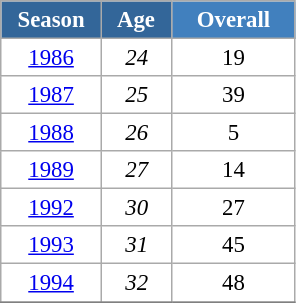<table class="wikitable" style="font-size:95%; text-align:center; border:grey solid 1px; border-collapse:collapse; background:#ffffff;">
<tr>
<th style="background-color:#369; color:white; width:60px;"> Season </th>
<th style="background-color:#369; color:white; width:40px;"> Age </th>
<th style="background-color:#4180be; color:white; width:75px;">Overall</th>
</tr>
<tr>
<td><a href='#'>1986</a></td>
<td><em>24</em></td>
<td>19</td>
</tr>
<tr>
<td><a href='#'>1987</a></td>
<td><em>25</em></td>
<td>39</td>
</tr>
<tr>
<td><a href='#'>1988</a></td>
<td><em>26</em></td>
<td>5</td>
</tr>
<tr>
<td><a href='#'>1989</a></td>
<td><em>27</em></td>
<td>14</td>
</tr>
<tr>
<td><a href='#'>1992</a></td>
<td><em>30</em></td>
<td>27</td>
</tr>
<tr>
<td><a href='#'>1993</a></td>
<td><em>31</em></td>
<td>45</td>
</tr>
<tr>
<td><a href='#'>1994</a></td>
<td><em>32</em></td>
<td>48</td>
</tr>
<tr>
</tr>
</table>
